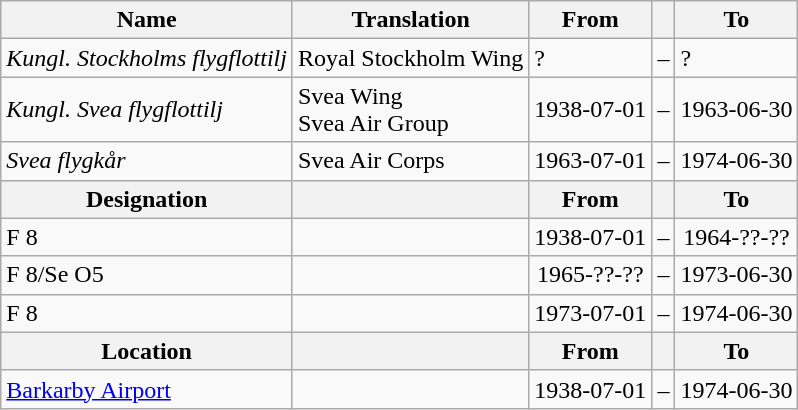<table class="wikitable">
<tr>
<th style="font-weight:bold;">Name</th>
<th style="font-weight:bold;">Translation</th>
<th style="text-align: center; font-weight:bold;">From</th>
<th></th>
<th style="text-align: center; font-weight:bold;">To</th>
</tr>
<tr>
<td style="font-style:italic;">Kungl. Stockholms flygflottilj</td>
<td>Royal Stockholm Wing</td>
<td>?</td>
<td>–</td>
<td>?</td>
</tr>
<tr>
<td style="font-style:italic;">Kungl. Svea flygflottilj</td>
<td>Svea Wing<br>Svea Air Group</td>
<td>1938-07-01</td>
<td>–</td>
<td>1963-06-30</td>
</tr>
<tr>
<td style="font-style:italic;">Svea flygkår</td>
<td>Svea Air Corps</td>
<td>1963-07-01</td>
<td>–</td>
<td>1974-06-30</td>
</tr>
<tr>
<th style="font-weight:bold;">Designation</th>
<th style="font-weight:bold;"></th>
<th style="text-align: center; font-weight:bold;">From</th>
<th></th>
<th style="text-align: center; font-weight:bold;">To</th>
</tr>
<tr>
<td>F 8</td>
<td></td>
<td style="text-align: center;">1938-07-01</td>
<td style="text-align: center;">–</td>
<td style="text-align: center;">1964-??-??</td>
</tr>
<tr>
<td>F 8/Se O5</td>
<td></td>
<td style="text-align: center;">1965-??-??</td>
<td style="text-align: center;">–</td>
<td style="text-align: center;">1973-06-30</td>
</tr>
<tr>
<td>F 8</td>
<td></td>
<td style="text-align: center;">1973-07-01</td>
<td style="text-align: center;">–</td>
<td style="text-align: center;">1974-06-30</td>
</tr>
<tr>
<th style="font-weight:bold;">Location</th>
<th style="font-weight:bold;"></th>
<th style="text-align: center; font-weight:bold;">From</th>
<th></th>
<th style="text-align: center; font-weight:bold;">To</th>
</tr>
<tr>
<td><a href='#'>Barkarby Airport</a></td>
<td></td>
<td style="text-align: center;">1938-07-01</td>
<td style="text-align: center;">–</td>
<td style="text-align: center;">1974-06-30</td>
</tr>
</table>
